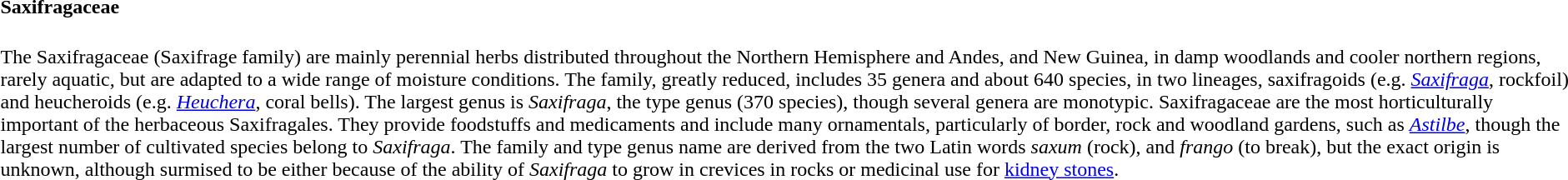<table>
<tr>
<td><br><h4>Saxifragaceae</h4>
The Saxifragaceae (Saxifrage family) are mainly perennial herbs distributed throughout the Northern Hemisphere and Andes, and New Guinea, in damp woodlands and cooler northern regions, rarely aquatic, but are adapted to a wide range of moisture conditions. The family, greatly reduced, includes 35 genera and about 640 species, in two lineages, saxifragoids (e.g. <em><a href='#'>Saxifraga</a></em>, rockfoil) and heucheroids (e.g. <em><a href='#'>Heuchera</a></em>, coral bells). The largest genus is <em>Saxifraga</em>, the type genus (370 species), though several genera are monotypic. Saxifragaceae are the most horticulturally important of the herbaceous Saxifragales. They provide foodstuffs and medicaments and include many ornamentals, particularly of border, rock and woodland gardens, such as <em><a href='#'>Astilbe</a></em>, though the largest number of cultivated species belong to <em>Saxifraga</em>. The family and type genus name are derived from the two Latin words <em>saxum</em> (rock), and <em>frango</em> (to break), but the exact origin is unknown, although surmised to be either because of the ability of <em>Saxifraga</em> to grow in crevices in rocks or medicinal use for <a href='#'>kidney stones</a>.</td>
</tr>
</table>
